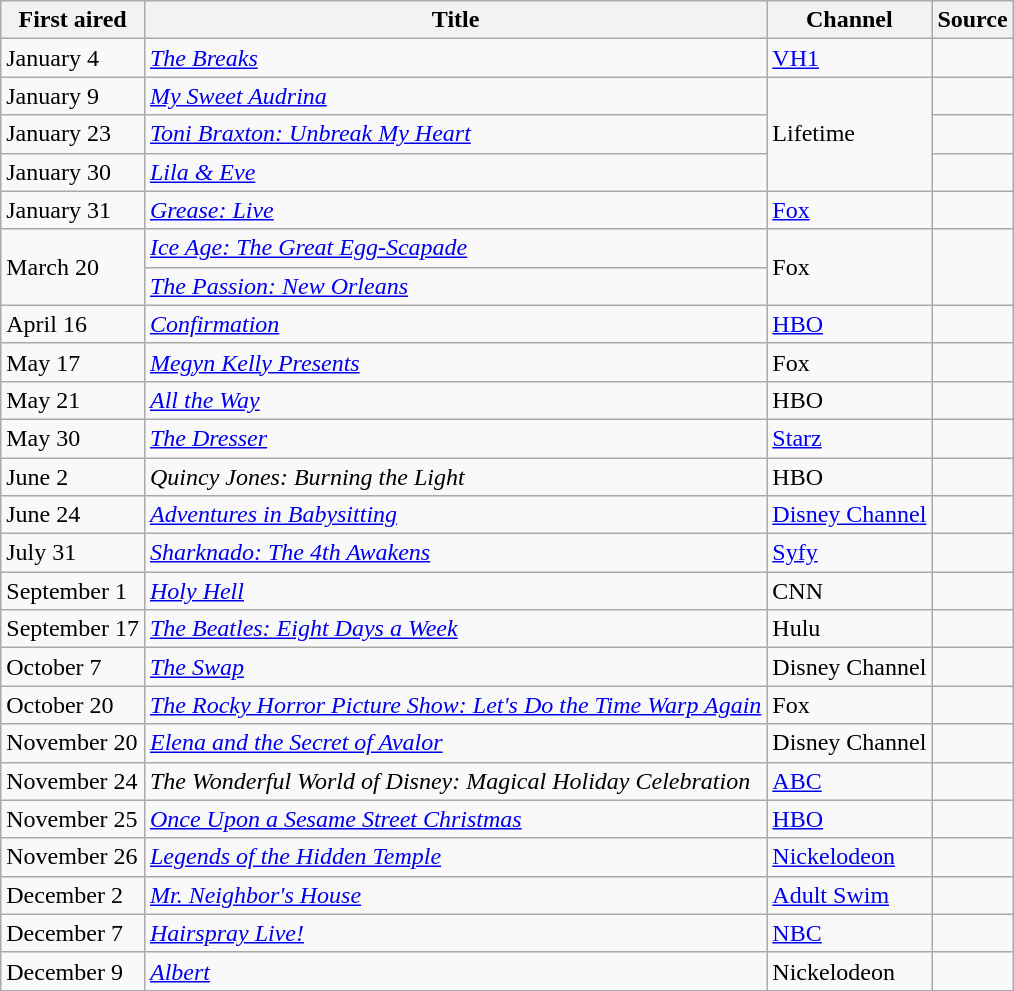<table class="wikitable">
<tr>
<th>First aired</th>
<th>Title</th>
<th>Channel</th>
<th>Source</th>
</tr>
<tr>
<td>January 4</td>
<td><a href='#'><em>The Breaks</em></a></td>
<td><a href='#'>VH1</a></td>
<td></td>
</tr>
<tr>
<td>January 9</td>
<td><em><a href='#'>My Sweet Audrina</a></em></td>
<td rowspan=3>Lifetime</td>
<td></td>
</tr>
<tr>
<td>January 23</td>
<td><em><a href='#'>Toni Braxton: Unbreak My Heart</a></em></td>
<td></td>
</tr>
<tr>
<td>January 30</td>
<td><em><a href='#'>Lila & Eve</a></em></td>
<td></td>
</tr>
<tr>
<td>January 31</td>
<td><em><a href='#'>Grease: Live</a></em></td>
<td><a href='#'>Fox</a></td>
<td></td>
</tr>
<tr>
<td rowspan=2>March 20</td>
<td><em><a href='#'>Ice Age: The Great Egg-Scapade</a></em></td>
<td rowspan=2>Fox</td>
<td rowspan=2></td>
</tr>
<tr>
<td><em><a href='#'>The Passion: New Orleans</a></em></td>
</tr>
<tr>
<td>April 16</td>
<td><em><a href='#'>Confirmation</a></em></td>
<td><a href='#'>HBO</a></td>
<td></td>
</tr>
<tr>
<td>May 17</td>
<td><em><a href='#'>Megyn Kelly Presents</a></em></td>
<td>Fox</td>
<td></td>
</tr>
<tr>
<td>May 21</td>
<td><em><a href='#'>All the Way</a></em></td>
<td>HBO</td>
<td></td>
</tr>
<tr>
<td>May 30</td>
<td><em><a href='#'>The Dresser</a></em></td>
<td><a href='#'>Starz</a></td>
<td></td>
</tr>
<tr>
<td>June 2</td>
<td><em>Quincy Jones: Burning the Light</em></td>
<td>HBO</td>
<td></td>
</tr>
<tr>
<td>June 24</td>
<td><em><a href='#'>Adventures in Babysitting</a></em></td>
<td><a href='#'>Disney Channel</a></td>
<td></td>
</tr>
<tr>
<td>July 31</td>
<td><em><a href='#'>Sharknado: The 4th Awakens</a></em></td>
<td><a href='#'>Syfy</a></td>
<td></td>
</tr>
<tr>
<td>September 1</td>
<td><em><a href='#'>Holy Hell</a></em></td>
<td>CNN</td>
<td></td>
</tr>
<tr>
<td>September 17</td>
<td><em><a href='#'>The Beatles: Eight Days a Week</a></em></td>
<td>Hulu</td>
<td></td>
</tr>
<tr>
<td>October 7</td>
<td><em><a href='#'>The Swap</a></em></td>
<td>Disney Channel</td>
<td></td>
</tr>
<tr>
<td>October 20</td>
<td><em><a href='#'>The Rocky Horror Picture Show: Let's Do the Time Warp Again</a></em></td>
<td>Fox</td>
<td></td>
</tr>
<tr>
<td>November 20</td>
<td><em><a href='#'>Elena and the Secret of Avalor</a></em></td>
<td>Disney Channel</td>
<td></td>
</tr>
<tr>
<td>November 24</td>
<td><em>The Wonderful World of Disney: Magical Holiday Celebration</em></td>
<td><a href='#'>ABC</a></td>
<td></td>
</tr>
<tr>
<td>November 25</td>
<td><em><a href='#'>Once Upon a Sesame Street Christmas</a></em></td>
<td><a href='#'>HBO</a></td>
<td></td>
</tr>
<tr>
<td>November 26</td>
<td><em><a href='#'>Legends of the Hidden Temple</a></em></td>
<td><a href='#'>Nickelodeon</a></td>
<td></td>
</tr>
<tr>
<td>December 2</td>
<td><em><a href='#'>Mr. Neighbor's House</a></em></td>
<td><a href='#'>Adult Swim</a></td>
<td></td>
</tr>
<tr>
<td>December 7</td>
<td><em><a href='#'>Hairspray Live!</a></em></td>
<td><a href='#'>NBC</a></td>
<td></td>
</tr>
<tr>
<td>December 9</td>
<td><em><a href='#'>Albert</a></em></td>
<td>Nickelodeon</td>
<td></td>
</tr>
</table>
